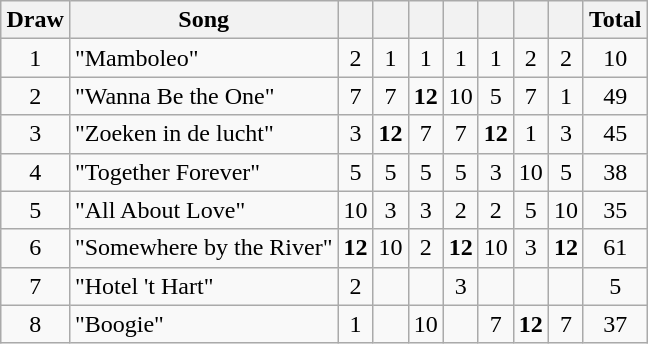<table class="wikitable plainrowheaders" style="margin: 1em auto 1em auto; text-align:center;">
<tr>
<th>Draw</th>
<th>Song</th>
<th></th>
<th></th>
<th></th>
<th></th>
<th></th>
<th></th>
<th></th>
<th>Total</th>
</tr>
<tr>
<td>1</td>
<td align="left">"Mamboleo"</td>
<td>2</td>
<td>1</td>
<td>1</td>
<td>1</td>
<td>1</td>
<td>2</td>
<td>2</td>
<td>10</td>
</tr>
<tr>
<td>2</td>
<td align="left">"Wanna Be the One"</td>
<td>7</td>
<td>7</td>
<td><strong>12</strong></td>
<td>10</td>
<td>5</td>
<td>7</td>
<td>1</td>
<td>49</td>
</tr>
<tr>
<td>3</td>
<td align="left">"Zoeken in de lucht"</td>
<td>3</td>
<td><strong>12</strong></td>
<td>7</td>
<td>7</td>
<td><strong>12</strong></td>
<td>1</td>
<td>3</td>
<td>45</td>
</tr>
<tr>
<td>4</td>
<td align="left">"Together Forever"</td>
<td>5</td>
<td>5</td>
<td>5</td>
<td>5</td>
<td>3</td>
<td>10</td>
<td>5</td>
<td>38</td>
</tr>
<tr>
<td>5</td>
<td align="left">"All About Love"</td>
<td>10</td>
<td>3</td>
<td>3</td>
<td>2</td>
<td>2</td>
<td>5</td>
<td>10</td>
<td>35</td>
</tr>
<tr>
<td>6</td>
<td align="left">"Somewhere by the River"</td>
<td><strong>12</strong></td>
<td>10</td>
<td>2</td>
<td><strong>12</strong></td>
<td>10</td>
<td>3</td>
<td><strong>12</strong></td>
<td>61</td>
</tr>
<tr>
<td>7</td>
<td align="left">"Hotel 't Hart"</td>
<td>2</td>
<td></td>
<td></td>
<td>3</td>
<td></td>
<td></td>
<td></td>
<td>5</td>
</tr>
<tr>
<td>8</td>
<td align="left">"Boogie"</td>
<td>1</td>
<td></td>
<td>10</td>
<td></td>
<td>7</td>
<td><strong>12</strong></td>
<td>7</td>
<td>37</td>
</tr>
</table>
